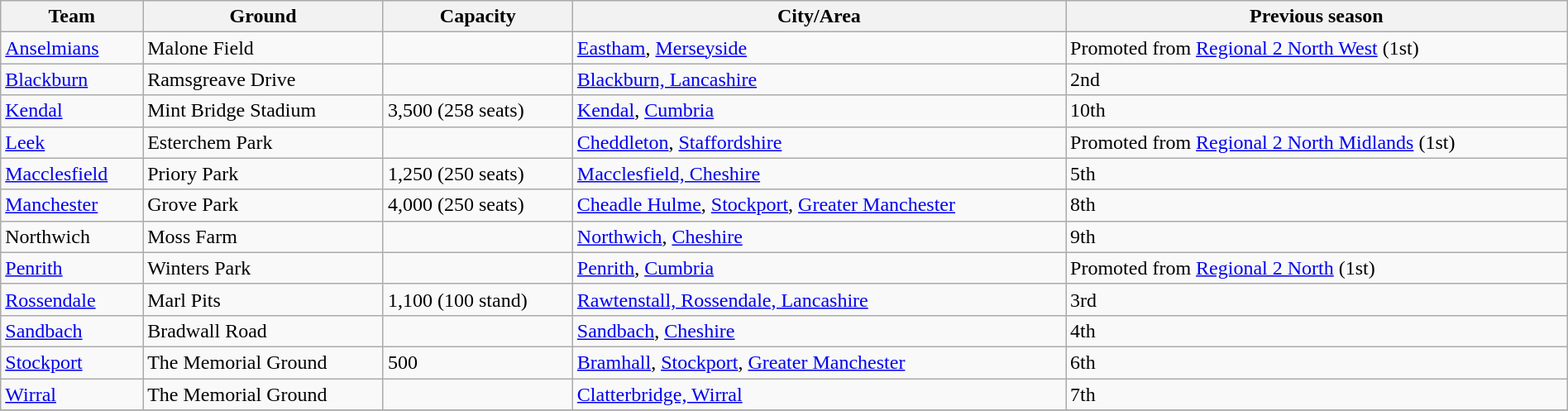<table class="wikitable sortable" width=100%>
<tr>
<th>Team</th>
<th>Ground</th>
<th>Capacity</th>
<th>City/Area</th>
<th>Previous season</th>
</tr>
<tr>
<td><a href='#'>Anselmians</a></td>
<td>Malone Field</td>
<td></td>
<td><a href='#'>Eastham</a>, <a href='#'>Merseyside</a></td>
<td>Promoted from <a href='#'>Regional 2 North West</a> (1st)</td>
</tr>
<tr>
<td><a href='#'>Blackburn</a></td>
<td>Ramsgreave Drive</td>
<td></td>
<td><a href='#'>Blackburn, Lancashire</a></td>
<td>2nd</td>
</tr>
<tr>
<td><a href='#'>Kendal</a></td>
<td>Mint Bridge Stadium</td>
<td>3,500 (258 seats)</td>
<td><a href='#'>Kendal</a>, <a href='#'>Cumbria</a></td>
<td>10th</td>
</tr>
<tr>
<td><a href='#'>Leek</a></td>
<td>Esterchem Park</td>
<td></td>
<td><a href='#'>Cheddleton</a>, <a href='#'>Staffordshire</a></td>
<td>Promoted from <a href='#'>Regional 2 North Midlands</a> (1st)</td>
</tr>
<tr>
<td><a href='#'>Macclesfield</a></td>
<td>Priory Park</td>
<td>1,250 (250 seats)</td>
<td><a href='#'>Macclesfield, Cheshire</a></td>
<td>5th</td>
</tr>
<tr>
<td><a href='#'>Manchester</a></td>
<td>Grove Park</td>
<td>4,000 (250 seats)</td>
<td><a href='#'>Cheadle Hulme</a>, <a href='#'>Stockport</a>, <a href='#'>Greater Manchester</a></td>
<td>8th</td>
</tr>
<tr>
<td>Northwich</td>
<td>Moss Farm</td>
<td></td>
<td><a href='#'>Northwich</a>, <a href='#'>Cheshire</a></td>
<td>9th</td>
</tr>
<tr>
<td><a href='#'>Penrith</a></td>
<td>Winters Park</td>
<td></td>
<td><a href='#'>Penrith</a>, <a href='#'>Cumbria</a></td>
<td>Promoted from <a href='#'>Regional 2 North</a> (1st)</td>
</tr>
<tr>
<td><a href='#'>Rossendale</a></td>
<td>Marl Pits</td>
<td>1,100 (100 stand)</td>
<td><a href='#'>Rawtenstall, Rossendale, Lancashire</a></td>
<td>3rd</td>
</tr>
<tr>
<td><a href='#'>Sandbach</a></td>
<td>Bradwall Road</td>
<td></td>
<td><a href='#'>Sandbach</a>, <a href='#'>Cheshire</a></td>
<td>4th</td>
</tr>
<tr>
<td><a href='#'>Stockport</a></td>
<td>The Memorial Ground</td>
<td>500</td>
<td><a href='#'>Bramhall</a>, <a href='#'>Stockport</a>, <a href='#'>Greater Manchester</a></td>
<td>6th</td>
</tr>
<tr>
<td><a href='#'>Wirral</a></td>
<td>The Memorial Ground</td>
<td></td>
<td><a href='#'>Clatterbridge, Wirral</a></td>
<td>7th</td>
</tr>
<tr>
</tr>
</table>
